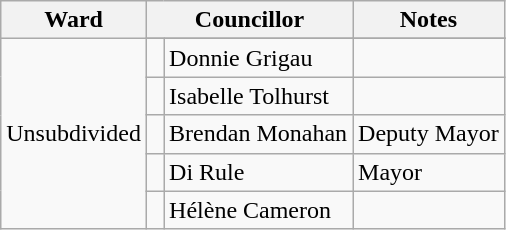<table class="wikitable">
<tr>
<th>Ward</th>
<th colspan="2">Councillor</th>
<th>Notes</th>
</tr>
<tr>
<td rowspan="7">Unsubdivided</td>
</tr>
<tr>
<td> </td>
<td>Donnie Grigau</td>
<td></td>
</tr>
<tr>
<td> </td>
<td>Isabelle Tolhurst</td>
<td></td>
</tr>
<tr>
<td> </td>
<td>Brendan Monahan</td>
<td>Deputy Mayor</td>
</tr>
<tr>
<td> </td>
<td>Di Rule</td>
<td>Mayor</td>
</tr>
<tr>
<td> </td>
<td>Hélène Cameron</td>
<td></td>
</tr>
</table>
